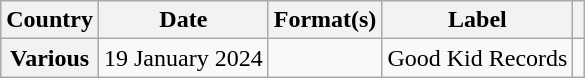<table class="wikitable plainrowheaders">
<tr>
<th scope="col">Country</th>
<th scope="col">Date</th>
<th scope="col">Format(s)</th>
<th scope="col">Label</th>
<th scope="col"></th>
</tr>
<tr>
<th scope="row">Various</th>
<td>19 January 2024</td>
<td></td>
<td align="center">Good Kid Records</td>
<td align="center"></td>
</tr>
</table>
